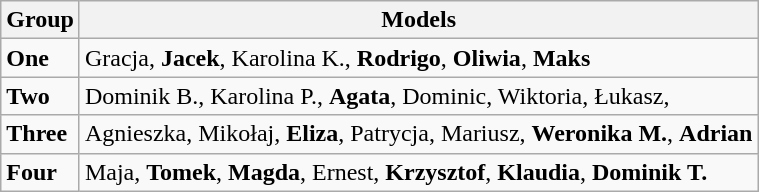<table class="wikitable">
<tr>
<th>Group</th>
<th>Models</th>
</tr>
<tr>
<td><strong>One</strong></td>
<td>Gracja, <strong>Jacek</strong>, Karolina K., <strong>Rodrigo</strong>, <strong>Oliwia</strong>, <strong>Maks</strong></td>
</tr>
<tr>
<td><strong>Two</strong></td>
<td>Dominik B., Karolina P., <strong>Agata</strong>, Dominic, Wiktoria, Łukasz,</td>
</tr>
<tr '>
<td><strong>Three</strong></td>
<td>Agnieszka, Mikołaj, <strong>Eliza</strong>, Patrycja, Mariusz, <strong>Weronika M.</strong>, <strong>Adrian</strong></td>
</tr>
<tr>
<td><strong>Four</strong></td>
<td>Maja, <strong>Tomek</strong>, <strong>Magda</strong>, Ernest, <strong>Krzysztof</strong>, <strong>Klaudia</strong>, <strong>Dominik T.</strong></td>
</tr>
</table>
